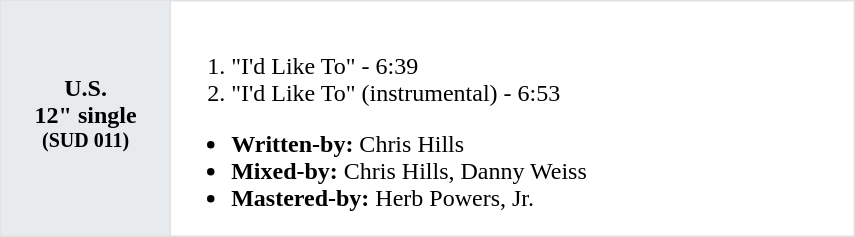<table class="toccolours"  border=1 cellpadding=0 cellspacing=0 style="width: 570px; margin: 0 0 1em 1em; border-collapse: collapse; border: 1px solid #E2E2E2;">
<tr>
<th bgcolor="#E7EBEE">U.S.<br>12" single<br><sup>(SUD 011)</sup></th>
<td><br><ol><li>"I'd Like To" - 6:39</li><li>"I'd Like To" (instrumental) - 6:53</li></ol><ul><li><strong>Written-by:</strong> Chris Hills</li><li><strong>Mixed-by:</strong> Chris Hills, Danny Weiss</li><li><strong>Mastered-by:</strong> Herb Powers, Jr.</li></ul></td>
</tr>
</table>
